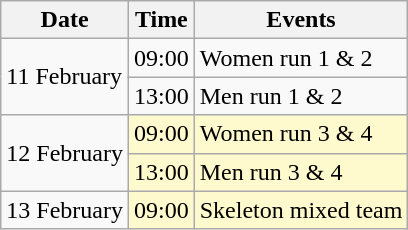<table class="wikitable">
<tr>
<th>Date</th>
<th>Time</th>
<th>Events</th>
</tr>
<tr>
<td rowspan="2">11 February</td>
<td>09:00</td>
<td>Women run 1 & 2</td>
</tr>
<tr>
<td>13:00</td>
<td>Men run 1 & 2</td>
</tr>
<tr>
<td rowspan="2">12 February</td>
<td bgcolor="lemonchiffon">09:00</td>
<td bgcolor="lemonchiffon">Women run 3 & 4</td>
</tr>
<tr>
<td bgcolor="lemonchiffon">13:00</td>
<td bgcolor="lemonchiffon">Men run 3 & 4</td>
</tr>
<tr>
<td>13 February</td>
<td bgcolor="lemonchiffon">09:00</td>
<td bgcolor="lemonchiffon">Skeleton mixed team</td>
</tr>
</table>
